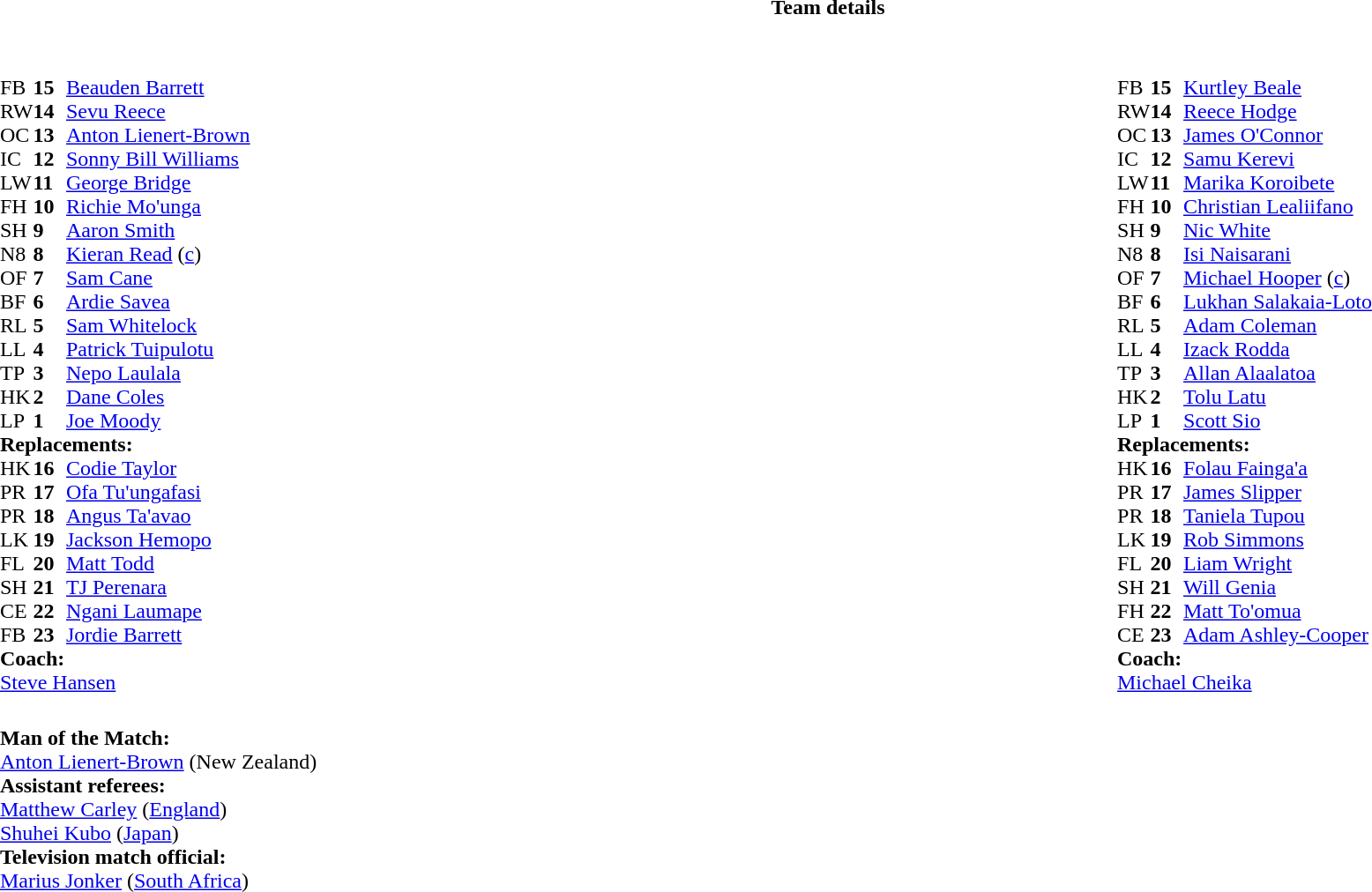<table border="0" style="width:100%;" class="collapsible collapsed">
<tr>
<th>Team details</th>
</tr>
<tr>
<td><br><table style="width:100%;">
<tr>
<td style="vertical-align:top; width:50%;"><br><table style="font-size: 100%" cellspacing="0" cellpadding="0">
<tr>
<th width="25"></th>
<th width="25"></th>
</tr>
<tr>
<td>FB</td>
<td><strong>15</strong></td>
<td><a href='#'>Beauden Barrett</a></td>
</tr>
<tr>
<td>RW</td>
<td><strong>14</strong></td>
<td><a href='#'>Sevu Reece</a></td>
</tr>
<tr>
<td>OC</td>
<td><strong>13</strong></td>
<td><a href='#'>Anton Lienert-Brown</a></td>
</tr>
<tr>
<td>IC</td>
<td><strong>12</strong></td>
<td><a href='#'>Sonny Bill Williams</a></td>
<td></td>
<td></td>
</tr>
<tr>
<td>LW</td>
<td><strong>11</strong></td>
<td><a href='#'>George Bridge</a></td>
</tr>
<tr>
<td>FH</td>
<td><strong>10</strong></td>
<td><a href='#'>Richie Mo'unga</a></td>
<td></td>
<td></td>
</tr>
<tr>
<td>SH</td>
<td><strong>9</strong></td>
<td><a href='#'>Aaron Smith</a></td>
<td></td>
<td></td>
</tr>
<tr>
<td>N8</td>
<td><strong>8</strong></td>
<td><a href='#'>Kieran Read</a> (<a href='#'>c</a>)</td>
</tr>
<tr>
<td>OF</td>
<td><strong>7</strong></td>
<td><a href='#'>Sam Cane</a></td>
<td></td>
<td></td>
</tr>
<tr>
<td>BF</td>
<td><strong>6</strong></td>
<td><a href='#'>Ardie Savea</a></td>
</tr>
<tr>
<td>RL</td>
<td><strong>5</strong></td>
<td><a href='#'>Sam Whitelock</a></td>
</tr>
<tr>
<td>LL</td>
<td><strong>4</strong></td>
<td><a href='#'>Patrick Tuipulotu</a></td>
<td></td>
<td></td>
<td></td>
<td></td>
</tr>
<tr>
<td>TP</td>
<td><strong>3</strong></td>
<td><a href='#'>Nepo Laulala</a></td>
<td></td>
<td></td>
</tr>
<tr>
<td>HK</td>
<td><strong>2</strong></td>
<td><a href='#'>Dane Coles</a></td>
<td></td>
<td></td>
<td></td>
<td></td>
</tr>
<tr>
<td>LP</td>
<td><strong>1</strong></td>
<td><a href='#'>Joe Moody</a></td>
<td></td>
<td></td>
</tr>
<tr>
<td colspan="3"><strong>Replacements:</strong></td>
</tr>
<tr>
<td>HK</td>
<td><strong>16</strong></td>
<td><a href='#'>Codie Taylor</a></td>
<td></td>
<td></td>
<td></td>
<td></td>
</tr>
<tr>
<td>PR</td>
<td><strong>17</strong></td>
<td><a href='#'>Ofa Tu'ungafasi</a></td>
<td></td>
<td></td>
</tr>
<tr>
<td>PR</td>
<td><strong>18</strong></td>
<td><a href='#'>Angus Ta'avao</a></td>
<td></td>
<td></td>
</tr>
<tr>
<td>LK</td>
<td><strong>19</strong></td>
<td><a href='#'>Jackson Hemopo</a></td>
<td></td>
<td></td>
<td></td>
<td></td>
</tr>
<tr>
<td>FL</td>
<td><strong>20</strong></td>
<td><a href='#'>Matt Todd</a></td>
<td></td>
<td></td>
</tr>
<tr>
<td>SH</td>
<td><strong>21</strong></td>
<td><a href='#'>TJ Perenara</a></td>
<td></td>
<td></td>
</tr>
<tr>
<td>CE</td>
<td><strong>22</strong></td>
<td><a href='#'>Ngani Laumape</a></td>
<td></td>
<td></td>
</tr>
<tr>
<td>FB</td>
<td><strong>23</strong></td>
<td><a href='#'>Jordie Barrett</a></td>
<td></td>
<td></td>
</tr>
<tr>
<td colspan="3"><strong>Coach:</strong></td>
</tr>
<tr>
<td colspan="4"> <a href='#'>Steve Hansen</a></td>
</tr>
</table>
</td>
<td style="vertical-align:top"></td>
<td style="vertical-align:top; width:50%;"><br><table cellspacing="0" cellpadding="0" style="font-size:100%; margin:auto;">
<tr>
<th width="25"></th>
<th width="25"></th>
</tr>
<tr>
<td>FB</td>
<td><strong>15</strong></td>
<td><a href='#'>Kurtley Beale</a></td>
</tr>
<tr>
<td>RW</td>
<td><strong>14</strong></td>
<td><a href='#'>Reece Hodge</a></td>
</tr>
<tr>
<td>OC</td>
<td><strong>13</strong></td>
<td><a href='#'>James O'Connor</a></td>
<td></td>
<td></td>
</tr>
<tr>
<td>IC</td>
<td><strong>12</strong></td>
<td><a href='#'>Samu Kerevi</a></td>
</tr>
<tr>
<td>LW</td>
<td><strong>11</strong></td>
<td><a href='#'>Marika Koroibete</a></td>
</tr>
<tr>
<td>FH</td>
<td><strong>10</strong></td>
<td><a href='#'>Christian Lealiifano</a></td>
<td></td>
<td></td>
</tr>
<tr>
<td>SH</td>
<td><strong>9</strong></td>
<td><a href='#'>Nic White</a></td>
<td></td>
<td></td>
</tr>
<tr>
<td>N8</td>
<td><strong>8</strong></td>
<td><a href='#'>Isi Naisarani</a></td>
</tr>
<tr>
<td>OF</td>
<td><strong>7</strong></td>
<td><a href='#'>Michael Hooper</a> (<a href='#'>c</a>)</td>
</tr>
<tr>
<td>BF</td>
<td><strong>6</strong></td>
<td><a href='#'>Lukhan Salakaia-Loto</a></td>
<td></td>
<td></td>
</tr>
<tr>
<td>RL</td>
<td><strong>5</strong></td>
<td><a href='#'>Adam Coleman</a></td>
<td></td>
<td></td>
</tr>
<tr>
<td>LL</td>
<td><strong>4</strong></td>
<td><a href='#'>Izack Rodda</a></td>
</tr>
<tr>
<td>TP</td>
<td><strong>3</strong></td>
<td><a href='#'>Allan Alaalatoa</a></td>
<td></td>
<td></td>
</tr>
<tr>
<td>HK</td>
<td><strong>2</strong></td>
<td><a href='#'>Tolu Latu</a></td>
<td></td>
<td></td>
</tr>
<tr>
<td>LP</td>
<td><strong>1</strong></td>
<td><a href='#'>Scott Sio</a></td>
<td></td>
<td></td>
</tr>
<tr>
<td colspan="3"><strong>Replacements:</strong></td>
</tr>
<tr>
<td>HK</td>
<td><strong>16</strong></td>
<td><a href='#'>Folau Fainga'a</a></td>
<td></td>
<td></td>
</tr>
<tr>
<td>PR</td>
<td><strong>17</strong></td>
<td><a href='#'>James Slipper</a></td>
<td></td>
<td></td>
</tr>
<tr>
<td>PR</td>
<td><strong>18</strong></td>
<td><a href='#'>Taniela Tupou</a></td>
<td></td>
<td></td>
</tr>
<tr>
<td>LK</td>
<td><strong>19</strong></td>
<td><a href='#'>Rob Simmons</a></td>
<td></td>
<td></td>
</tr>
<tr>
<td>FL</td>
<td><strong>20</strong></td>
<td><a href='#'>Liam Wright</a></td>
<td></td>
<td></td>
</tr>
<tr>
<td>SH</td>
<td><strong>21</strong></td>
<td><a href='#'>Will Genia</a></td>
<td></td>
<td></td>
</tr>
<tr>
<td>FH</td>
<td><strong>22</strong></td>
<td><a href='#'>Matt To'omua</a></td>
<td></td>
<td></td>
</tr>
<tr>
<td>CE</td>
<td><strong>23</strong></td>
<td><a href='#'>Adam Ashley-Cooper</a></td>
<td></td>
<td></td>
</tr>
<tr>
<td colspan="3"><strong>Coach:</strong></td>
</tr>
<tr>
<td colspan="4"> <a href='#'>Michael Cheika</a></td>
</tr>
</table>
</td>
</tr>
</table>
<table style="width:50%">
<tr>
<td><br><strong>Man of the Match:</strong>
<br><a href='#'>Anton Lienert-Brown</a> (New Zealand)<br><strong>Assistant referees:</strong>
<br><a href='#'>Matthew Carley</a> (<a href='#'>England</a>)
<br><a href='#'>Shuhei Kubo</a> (<a href='#'>Japan</a>)
<br><strong>Television match official:</strong>
<br><a href='#'>Marius Jonker</a> (<a href='#'>South Africa</a>)</td>
</tr>
</table>
</td>
</tr>
</table>
